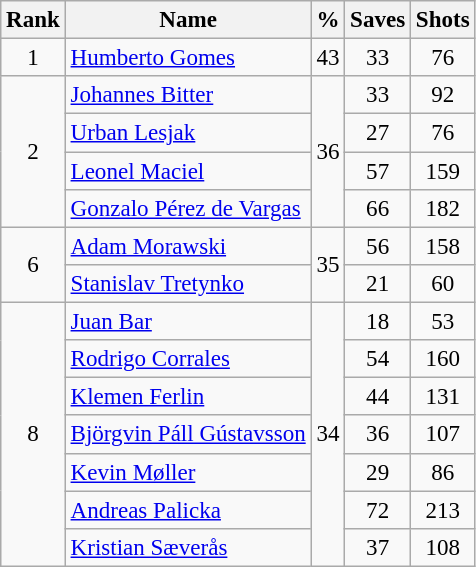<table class="wikitable sortable" style="text-align: center; font-size: 96%;">
<tr>
<th>Rank</th>
<th>Name</th>
<th>%</th>
<th>Saves</th>
<th>Shots</th>
</tr>
<tr>
<td>1</td>
<td style="text-align: left;"> <a href='#'>Humberto Gomes</a></td>
<td>43</td>
<td>33</td>
<td>76</td>
</tr>
<tr>
<td rowspan="4">2</td>
<td style="text-align: left;"> <a href='#'>Johannes Bitter</a></td>
<td rowspan="4">36</td>
<td>33</td>
<td>92</td>
</tr>
<tr>
<td style="text-align: left;"> <a href='#'>Urban Lesjak</a></td>
<td>27</td>
<td>76</td>
</tr>
<tr>
<td style="text-align: left;"> <a href='#'>Leonel Maciel</a></td>
<td>57</td>
<td>159</td>
</tr>
<tr>
<td style="text-align: left;"> <a href='#'>Gonzalo Pérez de Vargas</a></td>
<td>66</td>
<td>182</td>
</tr>
<tr>
<td rowspan="2">6</td>
<td style="text-align: left;"> <a href='#'>Adam Morawski</a></td>
<td rowspan="2">35</td>
<td>56</td>
<td>158</td>
</tr>
<tr>
<td style="text-align: left;"><a href='#'>Stanislav Tretynko</a></td>
<td>21</td>
<td>60</td>
</tr>
<tr>
<td rowspan="7">8</td>
<td style="text-align: left;"> <a href='#'>Juan Bar</a></td>
<td rowspan="7">34</td>
<td>18</td>
<td>53</td>
</tr>
<tr>
<td style="text-align: left;"> <a href='#'>Rodrigo Corrales</a></td>
<td>54</td>
<td>160</td>
</tr>
<tr>
<td style="text-align: left;"> <a href='#'>Klemen Ferlin</a></td>
<td>44</td>
<td>131</td>
</tr>
<tr>
<td style="text-align: left;"> <a href='#'>Björgvin Páll Gústavsson</a></td>
<td>36</td>
<td>107</td>
</tr>
<tr>
<td style="text-align: left;"> <a href='#'>Kevin Møller</a></td>
<td>29</td>
<td>86</td>
</tr>
<tr>
<td style="text-align: left;"> <a href='#'>Andreas Palicka</a></td>
<td>72</td>
<td>213</td>
</tr>
<tr>
<td style="text-align: left;"> <a href='#'>Kristian Sæverås</a></td>
<td>37</td>
<td>108</td>
</tr>
</table>
